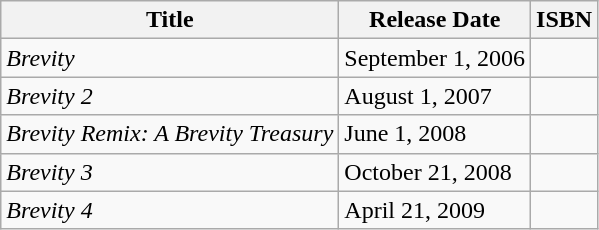<table class="wikitable">
<tr>
<th>Title</th>
<th>Release Date</th>
<th>ISBN</th>
</tr>
<tr>
<td><em>Brevity</em></td>
<td>September 1, 2006</td>
<td></td>
</tr>
<tr>
<td><em>Brevity 2</em></td>
<td>August 1, 2007</td>
<td></td>
</tr>
<tr>
<td><em>Brevity Remix: A Brevity Treasury</em></td>
<td>June 1, 2008</td>
<td></td>
</tr>
<tr>
<td><em>Brevity 3</em></td>
<td>October 21, 2008</td>
<td></td>
</tr>
<tr>
<td><em>Brevity 4</em></td>
<td>April 21, 2009</td>
<td></td>
</tr>
</table>
